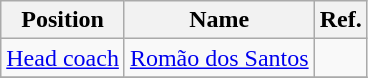<table class="wikitable">
<tr>
<th>Position</th>
<th>Name</th>
<th>Ref.</th>
</tr>
<tr>
<td><a href='#'>Head coach</a></td>
<td>  <a href='#'>Romão dos Santos</a></td>
<td></td>
</tr>
<tr>
</tr>
</table>
